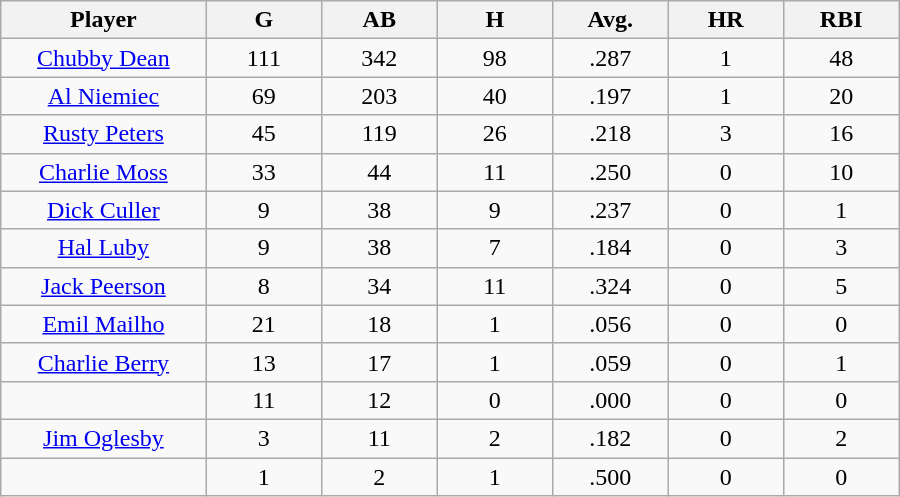<table class="wikitable sortable">
<tr>
<th bgcolor="#DDDDFF" width="16%">Player</th>
<th bgcolor="#DDDDFF" width="9%">G</th>
<th bgcolor="#DDDDFF" width="9%">AB</th>
<th bgcolor="#DDDDFF" width="9%">H</th>
<th bgcolor="#DDDDFF" width="9%">Avg.</th>
<th bgcolor="#DDDDFF" width="9%">HR</th>
<th bgcolor="#DDDDFF" width="9%">RBI</th>
</tr>
<tr align="center">
<td><a href='#'>Chubby Dean</a></td>
<td>111</td>
<td>342</td>
<td>98</td>
<td>.287</td>
<td>1</td>
<td>48</td>
</tr>
<tr align=center>
<td><a href='#'>Al Niemiec</a></td>
<td>69</td>
<td>203</td>
<td>40</td>
<td>.197</td>
<td>1</td>
<td>20</td>
</tr>
<tr align=center>
<td><a href='#'>Rusty Peters</a></td>
<td>45</td>
<td>119</td>
<td>26</td>
<td>.218</td>
<td>3</td>
<td>16</td>
</tr>
<tr align=center>
<td><a href='#'>Charlie Moss</a></td>
<td>33</td>
<td>44</td>
<td>11</td>
<td>.250</td>
<td>0</td>
<td>10</td>
</tr>
<tr align=center>
<td><a href='#'>Dick Culler</a></td>
<td>9</td>
<td>38</td>
<td>9</td>
<td>.237</td>
<td>0</td>
<td>1</td>
</tr>
<tr align=center>
<td><a href='#'>Hal Luby</a></td>
<td>9</td>
<td>38</td>
<td>7</td>
<td>.184</td>
<td>0</td>
<td>3</td>
</tr>
<tr align=center>
<td><a href='#'>Jack Peerson</a></td>
<td>8</td>
<td>34</td>
<td>11</td>
<td>.324</td>
<td>0</td>
<td>5</td>
</tr>
<tr align=center>
<td><a href='#'>Emil Mailho</a></td>
<td>21</td>
<td>18</td>
<td>1</td>
<td>.056</td>
<td>0</td>
<td>0</td>
</tr>
<tr align=center>
<td><a href='#'>Charlie Berry</a></td>
<td>13</td>
<td>17</td>
<td>1</td>
<td>.059</td>
<td>0</td>
<td>1</td>
</tr>
<tr align=center>
<td></td>
<td>11</td>
<td>12</td>
<td>0</td>
<td>.000</td>
<td>0</td>
<td>0</td>
</tr>
<tr align="center">
<td><a href='#'>Jim Oglesby</a></td>
<td>3</td>
<td>11</td>
<td>2</td>
<td>.182</td>
<td>0</td>
<td>2</td>
</tr>
<tr align=center>
<td></td>
<td>1</td>
<td>2</td>
<td>1</td>
<td>.500</td>
<td>0</td>
<td>0</td>
</tr>
</table>
